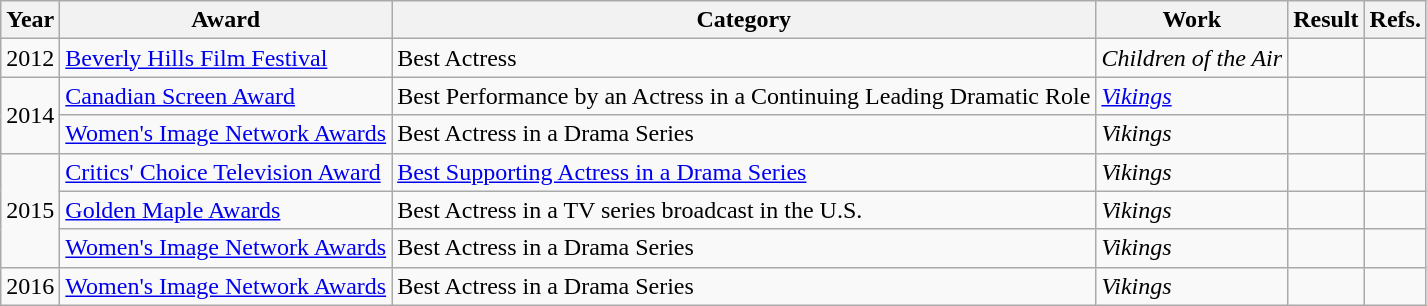<table class="wikitable sortable">
<tr>
<th>Year</th>
<th>Award</th>
<th>Category</th>
<th>Work</th>
<th>Result</th>
<th class="unsortable">Refs.</th>
</tr>
<tr>
<td>2012</td>
<td><a href='#'>Beverly Hills Film Festival</a></td>
<td>Best Actress</td>
<td><em>Children of the Air</em></td>
<td></td>
<td></td>
</tr>
<tr>
<td rowspan="2">2014</td>
<td><a href='#'>Canadian Screen Award</a></td>
<td>Best Performance by an Actress in a Continuing Leading Dramatic Role</td>
<td><em><a href='#'>Vikings</a></em></td>
<td></td>
<td style="text-align:center;"></td>
</tr>
<tr>
<td><a href='#'>Women's Image Network Awards</a></td>
<td>Best Actress in a Drama Series</td>
<td><em>Vikings</em></td>
<td></td>
<td style="text-align:center;"></td>
</tr>
<tr>
<td rowspan="3">2015</td>
<td><a href='#'>Critics' Choice Television Award</a></td>
<td><a href='#'>Best Supporting Actress in a Drama Series</a></td>
<td><em>Vikings</em></td>
<td></td>
<td style="text-align:center;"></td>
</tr>
<tr>
<td><a href='#'>Golden Maple Awards</a></td>
<td>Best Actress in a TV series broadcast in the U.S.</td>
<td><em>Vikings</em></td>
<td></td>
<td style="text-align:center;"></td>
</tr>
<tr>
<td><a href='#'>Women's Image Network Awards</a></td>
<td>Best Actress in a Drama Series</td>
<td><em>Vikings</em></td>
<td></td>
<td style="text-align:center;"></td>
</tr>
<tr>
<td>2016</td>
<td><a href='#'>Women's Image Network Awards</a></td>
<td>Best Actress in a Drama Series</td>
<td><em>Vikings</em></td>
<td></td>
<td style="text-align:center;"></td>
</tr>
</table>
